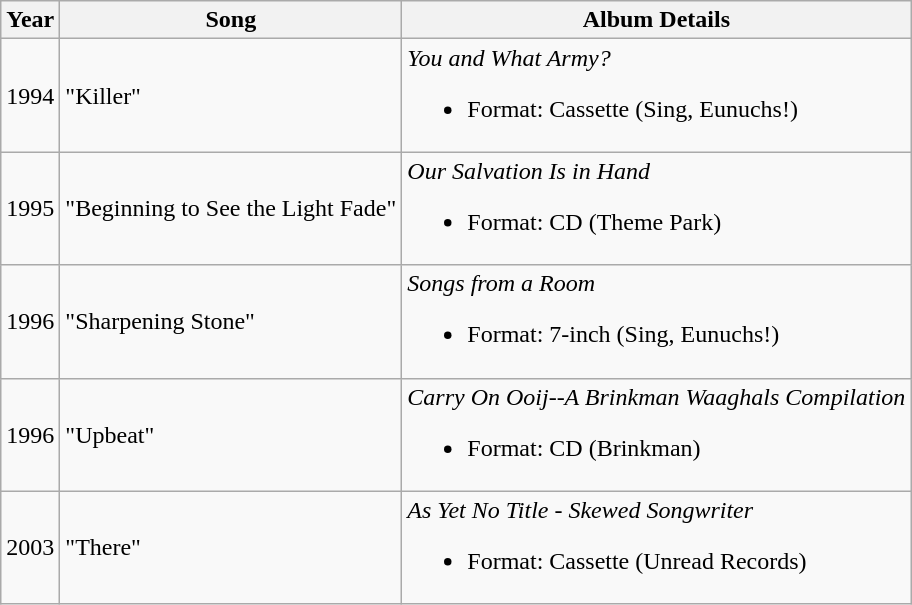<table class="wikitable">
<tr>
<th>Year</th>
<th>Song</th>
<th>Album Details</th>
</tr>
<tr>
<td>1994</td>
<td>"Killer"</td>
<td><em>You and What Army?</em><br><ul><li>Format: Cassette (Sing, Eunuchs!)</li></ul></td>
</tr>
<tr>
<td>1995</td>
<td>"Beginning to See the Light Fade"</td>
<td><em>Our Salvation Is in Hand</em><br><ul><li>Format: CD (Theme Park)</li></ul></td>
</tr>
<tr>
<td>1996</td>
<td>"Sharpening Stone"</td>
<td><em>Songs from a Room</em><br><ul><li>Format: 7-inch (Sing, Eunuchs!)</li></ul></td>
</tr>
<tr>
<td>1996</td>
<td>"Upbeat"</td>
<td><em>Carry On Ooij--A Brinkman Waaghals Compilation</em><br><ul><li>Format: CD (Brinkman)</li></ul></td>
</tr>
<tr>
<td>2003</td>
<td>"There"</td>
<td><em>As Yet No Title - Skewed Songwriter</em><br><ul><li>Format: Cassette (Unread Records)</li></ul></td>
</tr>
</table>
